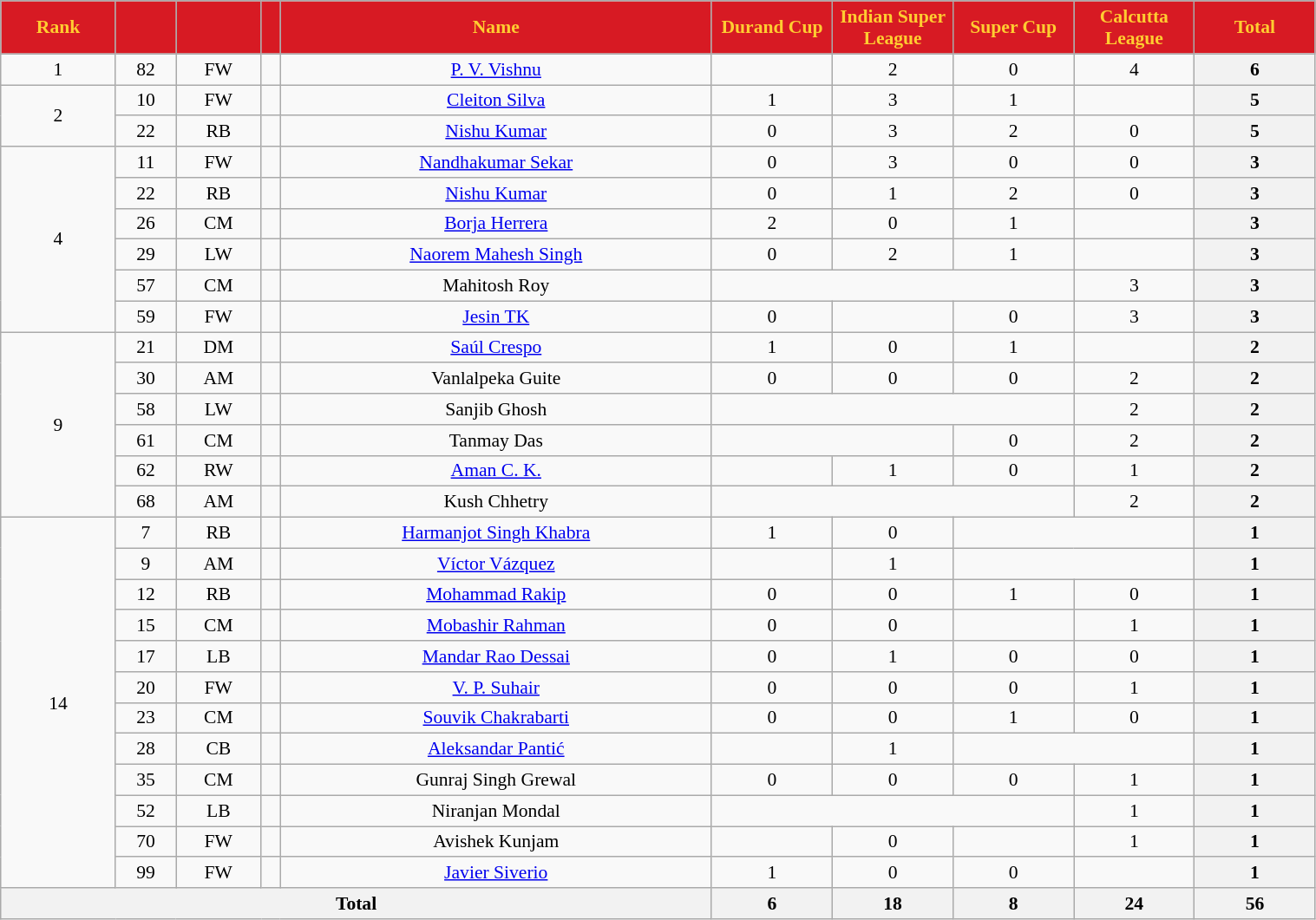<table class="wikitable" style="text-align:center; font-size:90%; width:80%;">
<tr>
<th style="background:#d71a23; color:#ffcd31; text-align:center;">Rank</th>
<th style="background:#d71a23; color:#ffcd31; text-align:center;"></th>
<th style="background:#d71a23; color:#ffcd31; text-align:center;"></th>
<th style="background:#d71a23; color:#ffcd31; text-align:center;"></th>
<th style="background:#d71a23; color:#ffcd31; text-align:center;">Name</th>
<th style="background:#d71a23; color:#ffcd31; text-align:center; width:86px;">Durand Cup</th>
<th style="background:#d71a23; color:#ffcd31; text-align:center; width:86px;">Indian Super League</th>
<th style="background:#d71a23; color:#ffcd31; text-align:center; width:86px;">Super Cup</th>
<th style="background:#d71a23; color:#ffcd31; text-align:center; width:86px;">Calcutta League</th>
<th style="background:#d71a23; color:#ffcd31; text-align:center; width:86px;">Total</th>
</tr>
<tr>
<td rowspan=1>1</td>
<td>82</td>
<td>FW</td>
<td></td>
<td><a href='#'>P. V. Vishnu</a></td>
<td></td>
<td>2</td>
<td>0</td>
<td>4</td>
<th>6</th>
</tr>
<tr>
<td rowspan=2>2</td>
<td>10</td>
<td>FW</td>
<td></td>
<td><a href='#'>Cleiton Silva</a></td>
<td>1</td>
<td>3</td>
<td>1</td>
<td></td>
<th>5</th>
</tr>
<tr>
<td>22</td>
<td>RB</td>
<td></td>
<td><a href='#'>Nishu Kumar</a></td>
<td>0</td>
<td>3</td>
<td>2</td>
<td>0</td>
<th>5</th>
</tr>
<tr>
<td rowspan=6>4</td>
<td>11</td>
<td>FW</td>
<td></td>
<td><a href='#'>Nandhakumar Sekar</a></td>
<td>0</td>
<td>3</td>
<td>0</td>
<td>0</td>
<th>3</th>
</tr>
<tr>
<td>22</td>
<td>RB</td>
<td></td>
<td><a href='#'>Nishu Kumar</a></td>
<td>0</td>
<td>1</td>
<td>2</td>
<td>0</td>
<th>3</th>
</tr>
<tr>
<td>26</td>
<td>CM</td>
<td></td>
<td><a href='#'>Borja Herrera</a></td>
<td>2</td>
<td>0</td>
<td>1</td>
<td></td>
<th>3</th>
</tr>
<tr>
<td>29</td>
<td>LW</td>
<td></td>
<td><a href='#'>Naorem Mahesh Singh</a></td>
<td>0</td>
<td>2</td>
<td>1</td>
<td></td>
<th>3</th>
</tr>
<tr>
<td>57</td>
<td>CM</td>
<td></td>
<td>Mahitosh Roy</td>
<td colspan=3></td>
<td>3</td>
<th>3</th>
</tr>
<tr>
<td>59</td>
<td>FW</td>
<td></td>
<td><a href='#'>Jesin TK</a></td>
<td>0</td>
<td></td>
<td>0</td>
<td>3</td>
<th>3</th>
</tr>
<tr>
<td rowspan=6>9</td>
<td>21</td>
<td>DM</td>
<td></td>
<td><a href='#'>Saúl Crespo</a></td>
<td>1</td>
<td>0</td>
<td>1</td>
<td></td>
<th>2</th>
</tr>
<tr>
<td>30</td>
<td>AM</td>
<td></td>
<td>Vanlalpeka Guite</td>
<td>0</td>
<td>0</td>
<td>0</td>
<td>2</td>
<th>2</th>
</tr>
<tr>
<td>58</td>
<td>LW</td>
<td></td>
<td>Sanjib Ghosh</td>
<td colspan=3></td>
<td>2</td>
<th>2</th>
</tr>
<tr>
<td>61</td>
<td>CM</td>
<td></td>
<td>Tanmay Das</td>
<td colspan=2></td>
<td>0</td>
<td>2</td>
<th>2</th>
</tr>
<tr>
<td>62</td>
<td>RW</td>
<td></td>
<td><a href='#'>Aman C. K.</a></td>
<td></td>
<td>1</td>
<td>0</td>
<td>1</td>
<th>2</th>
</tr>
<tr>
<td>68</td>
<td>AM</td>
<td></td>
<td>Kush Chhetry</td>
<td colspan=3></td>
<td>2</td>
<th>2</th>
</tr>
<tr>
<td rowspan=12>14</td>
<td>7</td>
<td>RB</td>
<td></td>
<td><a href='#'>Harmanjot Singh Khabra</a></td>
<td>1</td>
<td>0</td>
<td colspan=2></td>
<th>1</th>
</tr>
<tr>
<td>9</td>
<td>AM</td>
<td></td>
<td><a href='#'>Víctor Vázquez</a></td>
<td></td>
<td>1</td>
<td colspan=2></td>
<th>1</th>
</tr>
<tr>
<td>12</td>
<td>RB</td>
<td></td>
<td><a href='#'>Mohammad Rakip</a></td>
<td>0</td>
<td>0</td>
<td>1</td>
<td>0</td>
<th>1</th>
</tr>
<tr>
<td>15</td>
<td>CM</td>
<td></td>
<td><a href='#'>Mobashir Rahman</a></td>
<td>0</td>
<td>0</td>
<td></td>
<td>1</td>
<th>1</th>
</tr>
<tr>
<td>17</td>
<td>LB</td>
<td></td>
<td><a href='#'>Mandar Rao Dessai</a></td>
<td>0</td>
<td>1</td>
<td>0</td>
<td>0</td>
<th>1</th>
</tr>
<tr>
<td>20</td>
<td>FW</td>
<td></td>
<td><a href='#'>V. P. Suhair</a></td>
<td>0</td>
<td>0</td>
<td>0</td>
<td>1</td>
<th>1</th>
</tr>
<tr>
<td>23</td>
<td>CM</td>
<td></td>
<td><a href='#'>Souvik Chakrabarti</a></td>
<td>0</td>
<td>0</td>
<td>1</td>
<td>0</td>
<th>1</th>
</tr>
<tr>
<td>28</td>
<td>CB</td>
<td></td>
<td><a href='#'>Aleksandar Pantić</a></td>
<td></td>
<td>1</td>
<td colspan=2></td>
<th>1</th>
</tr>
<tr>
<td>35</td>
<td>CM</td>
<td></td>
<td>Gunraj Singh Grewal</td>
<td>0</td>
<td>0</td>
<td>0</td>
<td>1</td>
<th>1</th>
</tr>
<tr>
<td>52</td>
<td>LB</td>
<td></td>
<td>Niranjan Mondal</td>
<td colspan=3></td>
<td>1</td>
<th>1</th>
</tr>
<tr>
<td>70</td>
<td>FW</td>
<td></td>
<td>Avishek Kunjam</td>
<td></td>
<td>0</td>
<td></td>
<td>1</td>
<th>1</th>
</tr>
<tr>
<td>99</td>
<td>FW</td>
<td></td>
<td><a href='#'>Javier Siverio</a></td>
<td>1</td>
<td>0</td>
<td>0</td>
<td></td>
<th>1</th>
</tr>
<tr>
<th colspan=5>Total</th>
<th>6</th>
<th>18</th>
<th>8</th>
<th>24</th>
<th>56</th>
</tr>
</table>
